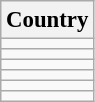<table class="wikitable" style="font-size:95%;">
<tr>
<th>Country</th>
</tr>
<tr>
<td></td>
</tr>
<tr>
<td></td>
</tr>
<tr>
<td></td>
</tr>
<tr>
<td></td>
</tr>
<tr>
<td></td>
</tr>
<tr>
<td></td>
</tr>
</table>
